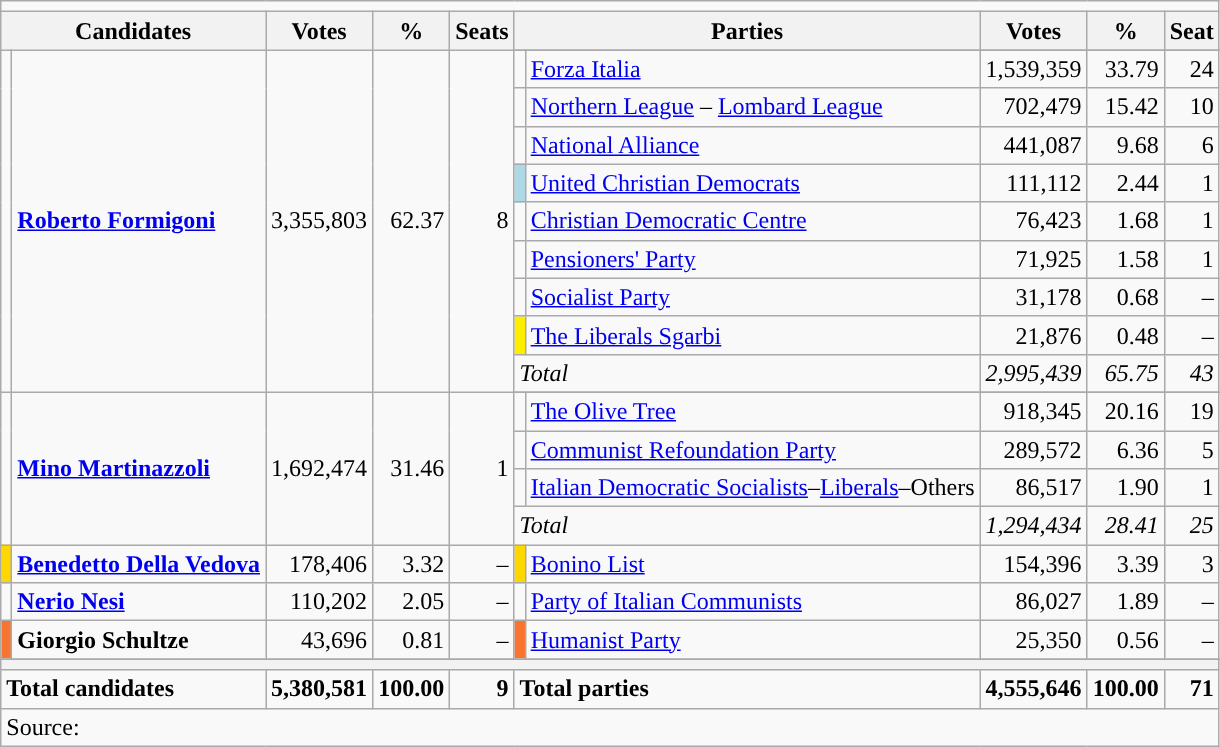<table class="wikitable">
<tr>
<td colspan=10></td>
</tr>
<tr>
<th colspan=2>Candidates</th>
<th>Votes</th>
<th>%</th>
<th>Seats</th>
<th colspan=2>Parties</th>
<th>Votes</th>
<th>%</th>
<th>Seat</th>
</tr>
<tr>
<td rowspan=10></td>
<td rowspan=10><strong><a href='#'>Roberto Formigoni</a></strong></td>
<td rowspan=10 align=right>3,355,803</td>
<td rowspan=10 align=right>62.37</td>
<td rowspan=10 align=right>8</td>
</tr>
<tr>
<td></td>
<td align="left"><a href='#'>Forza Italia</a></td>
<td align=right>1,539,359</td>
<td align=right>33.79</td>
<td align=right>24</td>
</tr>
<tr>
<td></td>
<td align="left"><a href='#'>Northern League</a> – <a href='#'>Lombard League</a></td>
<td align=right>702,479</td>
<td align=right>15.42</td>
<td align=right>10</td>
</tr>
<tr>
<td></td>
<td align="left"><a href='#'>National Alliance</a></td>
<td align=right>441,087</td>
<td align=right>9.68</td>
<td align=right>6</td>
</tr>
<tr>
<td bgcolor="lightblue"></td>
<td align="left"><a href='#'>United Christian Democrats</a></td>
<td align=right>111,112</td>
<td align=right>2.44</td>
<td align=right>1</td>
</tr>
<tr>
<td></td>
<td align="left"><a href='#'>Christian Democratic Centre</a></td>
<td align=right>76,423</td>
<td align=right>1.68</td>
<td align=right>1</td>
</tr>
<tr>
<td></td>
<td align="left"><a href='#'>Pensioners' Party</a></td>
<td align=right>71,925</td>
<td align=right>1.58</td>
<td align=right>1</td>
</tr>
<tr>
<td></td>
<td align="left"><a href='#'>Socialist Party</a></td>
<td align=right>31,178</td>
<td align=right>0.68</td>
<td align=right>–</td>
</tr>
<tr>
<td bgcolor="#FDEE00"></td>
<td align="left"><a href='#'>The Liberals Sgarbi</a></td>
<td align=right>21,876</td>
<td align=right>0.48</td>
<td align=right>–</td>
</tr>
<tr>
<td colspan=2><em>Total</em></td>
<td align=right><em>2,995,439</em></td>
<td align=right><em>65.75</em></td>
<td align=right><em>43</em></td>
</tr>
<tr>
<td rowspan=5></td>
<td rowspan=5><strong><a href='#'>Mino Martinazzoli</a></strong></td>
<td rowspan=5 align=right>1,692,474</td>
<td rowspan=5 align=right>31.46</td>
<td rowspan=5 align=right>1</td>
</tr>
<tr>
<td></td>
<td align="left"><a href='#'>The Olive Tree</a></td>
<td align=right>918,345</td>
<td align=right>20.16</td>
<td align=right>19</td>
</tr>
<tr>
<td></td>
<td align="left"><a href='#'>Communist Refoundation Party</a></td>
<td align=right>289,572</td>
<td align=right>6.36</td>
<td align=right>5</td>
</tr>
<tr>
<td></td>
<td align="left"><a href='#'>Italian Democratic Socialists</a>–<a href='#'>Liberals</a>–Others</td>
<td align=right>86,517</td>
<td align=right>1.90</td>
<td align=right>1</td>
</tr>
<tr>
<td colspan=2><em>Total</em></td>
<td align=right><em>1,294,434</em></td>
<td align=right><em>28.41</em></td>
<td align=right><em>25</em></td>
</tr>
<tr>
<td bgcolor="gold"></td>
<td><strong><a href='#'>Benedetto Della Vedova</a></strong></td>
<td align=right>178,406</td>
<td align=right>3.32</td>
<td align=right>–</td>
<td bgcolor="gold"></td>
<td align="left"><a href='#'>Bonino List</a></td>
<td align=right>154,396</td>
<td align=right>3.39</td>
<td align=right>3</td>
</tr>
<tr>
<td></td>
<td><strong><a href='#'>Nerio Nesi</a></strong></td>
<td align=right>110,202</td>
<td align=right>2.05</td>
<td align=right>–</td>
<td></td>
<td align="left"><a href='#'>Party of Italian Communists</a></td>
<td align=right>86,027</td>
<td align=right>1.89</td>
<td align=right>–</td>
</tr>
<tr>
<td bgcolor="#F87431"></td>
<td><strong>Giorgio Schultze</strong></td>
<td align=right>43,696</td>
<td align=right>0.81</td>
<td align=right>–</td>
<td bgcolor="#F87431"></td>
<td align="left"><a href='#'>Humanist Party</a></td>
<td align=right>25,350</td>
<td align=right>0.56</td>
<td align=right>–</td>
</tr>
<tr>
</tr>
<tr>
<th colspan=10></th>
</tr>
<tr>
<td colspan=2><strong>Total candidates</strong></td>
<td align=right><strong>5,380,581</strong></td>
<td align=right><strong>100.00</strong></td>
<td align=right><strong>9</strong></td>
<td colspan=2><strong>Total parties</strong></td>
<td align=right><strong>4,555,646</strong></td>
<td align=right><strong>100.00</strong></td>
<td align=right><strong>71</strong></td>
</tr>
<tr>
<td colspan=10>Source: </td>
</tr>
</table>
